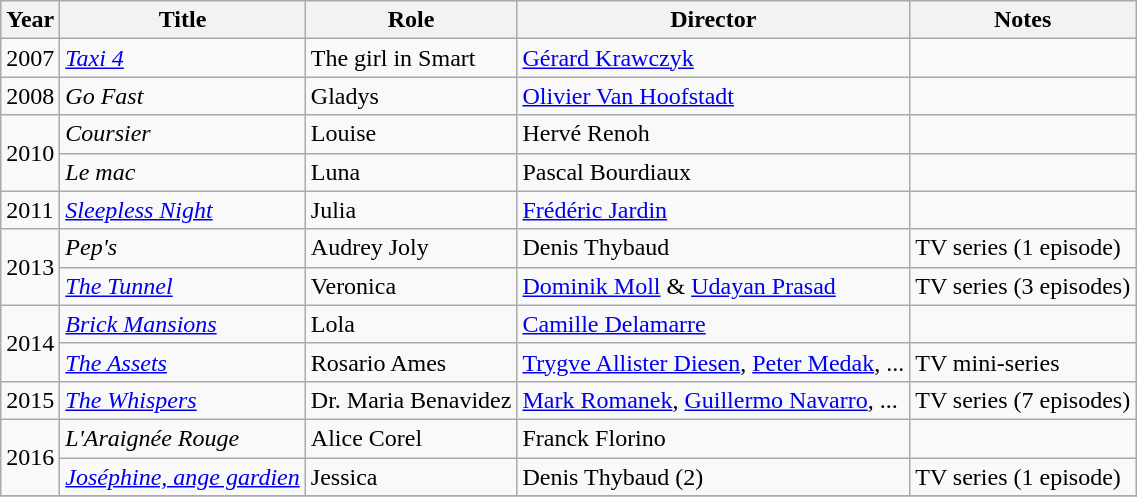<table class="wikitable sortable">
<tr>
<th>Year</th>
<th>Title</th>
<th>Role</th>
<th>Director</th>
<th class="unsortable">Notes</th>
</tr>
<tr>
<td>2007</td>
<td><em><a href='#'>Taxi 4</a></em></td>
<td>The girl in Smart</td>
<td><a href='#'>Gérard Krawczyk</a></td>
<td></td>
</tr>
<tr>
<td>2008</td>
<td><em>Go Fast</em></td>
<td>Gladys</td>
<td><a href='#'>Olivier Van Hoofstadt</a></td>
<td></td>
</tr>
<tr>
<td rowspan=2>2010</td>
<td><em>Coursier</em></td>
<td>Louise</td>
<td>Hervé Renoh</td>
<td></td>
</tr>
<tr>
<td><em>Le mac</em></td>
<td>Luna</td>
<td>Pascal Bourdiaux</td>
<td></td>
</tr>
<tr>
<td>2011</td>
<td><em><a href='#'>Sleepless Night</a></em></td>
<td>Julia</td>
<td><a href='#'>Frédéric Jardin</a></td>
<td></td>
</tr>
<tr>
<td rowspan=2>2013</td>
<td><em>Pep's</em></td>
<td>Audrey Joly</td>
<td>Denis Thybaud</td>
<td>TV series (1 episode)</td>
</tr>
<tr>
<td><em><a href='#'>The Tunnel</a></em></td>
<td>Veronica</td>
<td><a href='#'>Dominik Moll</a> & <a href='#'>Udayan Prasad</a></td>
<td>TV series (3 episodes)</td>
</tr>
<tr>
<td rowspan=2>2014</td>
<td><em><a href='#'>Brick Mansions</a></em></td>
<td>Lola</td>
<td><a href='#'>Camille Delamarre</a></td>
<td></td>
</tr>
<tr>
<td><em><a href='#'>The Assets</a></em></td>
<td>Rosario Ames</td>
<td><a href='#'>Trygve Allister Diesen</a>, <a href='#'>Peter Medak</a>, ...</td>
<td>TV mini-series</td>
</tr>
<tr>
<td>2015</td>
<td><em><a href='#'>The Whispers</a></em></td>
<td>Dr. Maria Benavidez</td>
<td><a href='#'>Mark Romanek</a>, <a href='#'>Guillermo Navarro</a>, ...</td>
<td>TV series (7 episodes)</td>
</tr>
<tr>
<td rowspan=2>2016</td>
<td><em>L'Araignée Rouge</em></td>
<td>Alice Corel</td>
<td>Franck Florino</td>
<td></td>
</tr>
<tr>
<td><em><a href='#'>Joséphine, ange gardien</a></em></td>
<td>Jessica</td>
<td>Denis Thybaud (2)</td>
<td>TV series (1 episode)</td>
</tr>
<tr>
</tr>
</table>
